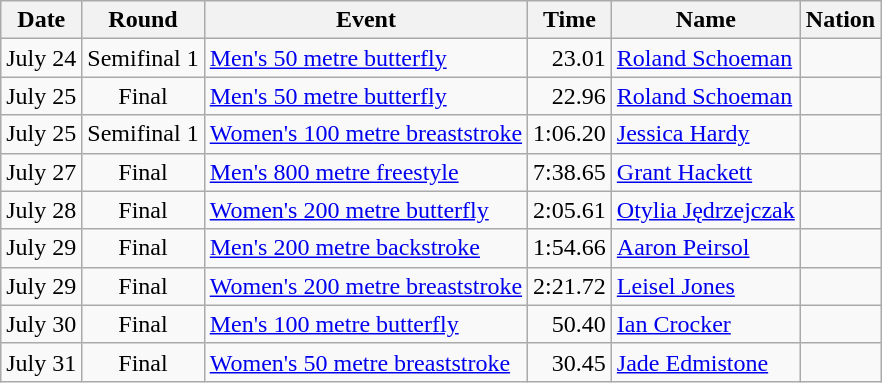<table class="wikitable">
<tr>
<th>Date</th>
<th>Round</th>
<th>Event</th>
<th>Time</th>
<th>Name</th>
<th>Nation</th>
</tr>
<tr>
<td>July 24</td>
<td style="text-align:center;">Semifinal 1</td>
<td><a href='#'>Men's 50 metre butterfly</a></td>
<td align="right">23.01</td>
<td><a href='#'>Roland Schoeman</a></td>
<td></td>
</tr>
<tr>
<td>July 25</td>
<td style="text-align:center;">Final</td>
<td><a href='#'>Men's 50 metre butterfly</a></td>
<td align="right">22.96</td>
<td><a href='#'>Roland Schoeman</a></td>
<td></td>
</tr>
<tr>
<td>July 25</td>
<td style="text-align:center;">Semifinal 1</td>
<td><a href='#'>Women's 100 metre breaststroke</a></td>
<td align="right">1:06.20</td>
<td><a href='#'>Jessica Hardy</a></td>
<td></td>
</tr>
<tr>
<td>July 27</td>
<td style="text-align:center;">Final</td>
<td><a href='#'>Men's 800 metre freestyle</a></td>
<td align="right">7:38.65</td>
<td><a href='#'>Grant Hackett</a></td>
<td></td>
</tr>
<tr>
<td>July 28</td>
<td style="text-align:center;">Final</td>
<td><a href='#'>Women's 200 metre butterfly</a></td>
<td align="right">2:05.61</td>
<td><a href='#'>Otylia Jędrzejczak</a></td>
<td></td>
</tr>
<tr>
<td>July 29</td>
<td style="text-align:center;">Final</td>
<td><a href='#'>Men's 200 metre backstroke</a></td>
<td align="right">1:54.66</td>
<td><a href='#'>Aaron Peirsol</a></td>
<td></td>
</tr>
<tr>
<td>July 29</td>
<td style="text-align:center;">Final</td>
<td><a href='#'>Women's 200 metre breaststroke</a></td>
<td align="right">2:21.72</td>
<td><a href='#'>Leisel Jones</a></td>
<td></td>
</tr>
<tr>
<td>July 30</td>
<td style="text-align:center;">Final</td>
<td><a href='#'>Men's 100 metre butterfly</a></td>
<td align="right">50.40</td>
<td><a href='#'>Ian Crocker</a></td>
<td></td>
</tr>
<tr>
<td>July 31</td>
<td style="text-align:center;">Final</td>
<td><a href='#'>Women's 50 metre breaststroke</a></td>
<td align="right">30.45</td>
<td><a href='#'>Jade Edmistone</a></td>
<td></td>
</tr>
</table>
